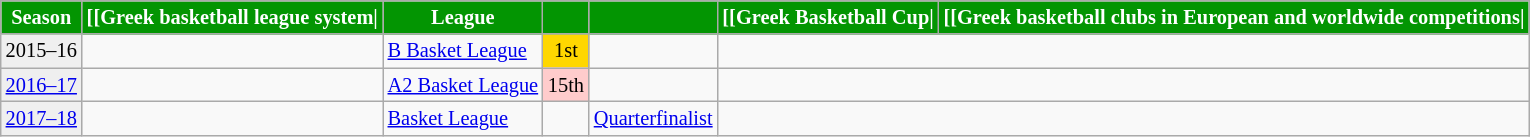<table class="wikitable" style="font-size:85%; text-align:left">
<tr>
<th style="color:white; background:#039502;">Season</th>
<th style="color:white; background:#039502;">[[Greek basketball league system|</th>
<th style="color:white; background:#039502;">League</th>
<th style="color:white; background:#039502;"></th>
<th style="color:white; background:#039502;"></th>
<th style="color:white; background:#039502;">[[Greek Basketball Cup|</th>
<th style="color:white; background:#039502;"colspan=2>[[Greek basketball clubs in European and worldwide competitions|</th>
</tr>
<tr>
<td bgcolor=#efefef>2015–16</td>
<td></td>
<td align=left><a href='#'>B Basket League</a></td>
<td bgcolor="gold" align="center">1st</td>
<td></td>
<td colspan=3></td>
</tr>
<tr>
<td bgcolor=#efefef><a href='#'>2016–17</a></td>
<td></td>
<td align=left><a href='#'>A2 Basket League</a></td>
<td style="text-align:center; background:#fcc;">15th</td>
<td></td>
<td colspan=3></td>
</tr>
<tr>
<td bgcolor=#efefef><a href='#'>2017–18</a></td>
<td></td>
<td align=left><a href='#'>Basket League</a></td>
<td></td>
<td><a href='#'>Quarterfinalist</a></td>
<td colspan=3></td>
</tr>
</table>
